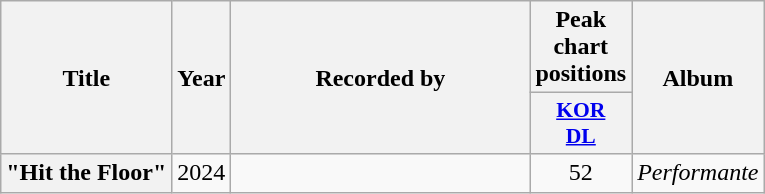<table class="wikitable plainrowheaders" style="text-align:center">
<tr>
<th scope="col" rowspan="2">Title</th>
<th scope="col" rowspan="2">Year</th>
<th scope="col" rowspan="2" style="width:12em">Recorded by</th>
<th scope="col">Peak chart positions</th>
<th scope="col" rowspan="2">Album</th>
</tr>
<tr>
<th scope="col" style="font-size:90%; width:3em"><a href='#'>KOR<br>DL</a><br></th>
</tr>
<tr>
<th scope="row">"Hit the Floor"</th>
<td>2024</td>
<td style="text-align:left"></td>
<td>52</td>
<td><em>Performante</em></td>
</tr>
</table>
